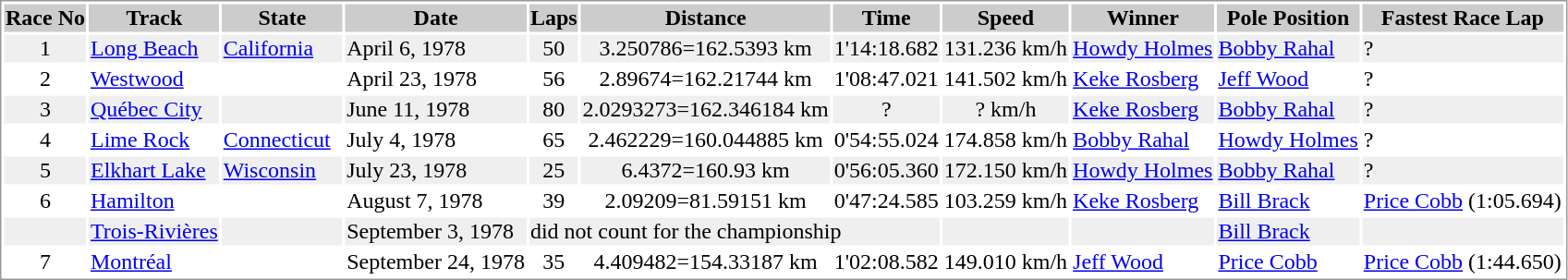<table border="0" style="border: 1px solid #999; background-color:#FFFFFF; text-align:center">
<tr align="center" style="background:#CCCCCC;">
<th>Race No</th>
<th>Track</th>
<th>State</th>
<th>Date</th>
<th>Laps</th>
<th>Distance</th>
<th>Time</th>
<th>Speed</th>
<th>Winner</th>
<th>Pole Position</th>
<th>Fastest Race Lap</th>
</tr>
<tr style="background:#EFEFEF;">
<td>1</td>
<td align="left"><a href='#'>Long Beach</a></td>
<td align="left" width="85"><a href='#'>California</a></td>
<td align="left">April 6, 1978</td>
<td>50</td>
<td>3.250786=162.5393 km</td>
<td>1'14:18.682</td>
<td>131.236 km/h</td>
<td align="left"><a href='#'>Howdy Holmes</a></td>
<td align="left"><a href='#'>Bobby Rahal</a></td>
<td align="left">?</td>
</tr>
<tr>
<td>2</td>
<td align="left"><a href='#'>Westwood</a></td>
<td align="left"></td>
<td align="left">April 23, 1978</td>
<td>56</td>
<td>2.89674=162.21744 km</td>
<td>1'08:47.021</td>
<td>141.502 km/h</td>
<td align="left"><a href='#'>Keke Rosberg</a></td>
<td align="left"><a href='#'>Jeff Wood</a></td>
<td align="left">?</td>
</tr>
<tr style="background:#EFEFEF;">
<td>3</td>
<td align="left"><a href='#'>Québec City</a></td>
<td align="left"></td>
<td align="left">June 11, 1978</td>
<td>80</td>
<td>2.0293273=162.346184 km</td>
<td>?</td>
<td>? km/h</td>
<td align="left"><a href='#'>Keke Rosberg</a></td>
<td align="left"><a href='#'>Bobby Rahal</a></td>
<td align="left">?</td>
</tr>
<tr>
<td>4</td>
<td align="left"><a href='#'>Lime Rock</a></td>
<td align="left"><a href='#'>Connecticut</a></td>
<td align="left">July 4, 1978</td>
<td>65</td>
<td>2.462229=160.044885 km</td>
<td>0'54:55.024</td>
<td>174.858 km/h</td>
<td align="left"><a href='#'>Bobby Rahal</a></td>
<td align="left"><a href='#'>Howdy Holmes</a></td>
<td align="left">?</td>
</tr>
<tr style="background:#EFEFEF;">
<td>5</td>
<td align="left"><a href='#'>Elkhart Lake</a></td>
<td align="left"><a href='#'>Wisconsin</a></td>
<td align="left">July 23, 1978</td>
<td>25</td>
<td>6.4372=160.93 km</td>
<td>0'56:05.360</td>
<td>172.150 km/h</td>
<td align="left"><a href='#'>Howdy Holmes</a></td>
<td align="left"><a href='#'>Bobby Rahal</a></td>
<td align="left">?</td>
</tr>
<tr>
<td>6</td>
<td align="left"><a href='#'>Hamilton</a></td>
<td align="left"></td>
<td align="left">August 7, 1978</td>
<td>39</td>
<td>2.09209=81.59151 km</td>
<td>0'47:24.585</td>
<td>103.259 km/h</td>
<td align="left"><a href='#'>Keke Rosberg</a></td>
<td align="left"><a href='#'>Bill Brack</a></td>
<td align="left"><a href='#'>Price Cobb</a> (1:05.694)</td>
</tr>
<tr style="background:#EFEFEF;">
<td></td>
<td align="left"><a href='#'>Trois-Rivières</a></td>
<td align="left"></td>
<td align="left">September 3, 1978</td>
<td colspan=3 align="left">did not count for the championship</td>
<td></td>
<td></td>
<td align="left"><a href='#'>Bill Brack</a></td>
<td align="left"></td>
</tr>
<tr>
<td>7</td>
<td align="left"><a href='#'>Montréal</a></td>
<td align="left"></td>
<td align="left">September 24, 1978</td>
<td>35</td>
<td>4.409482=154.33187 km</td>
<td>1'02:08.582</td>
<td>149.010 km/h</td>
<td align="left"><a href='#'>Jeff Wood</a></td>
<td align="left"><a href='#'>Price Cobb</a></td>
<td align="left"><a href='#'>Price Cobb</a> (1:44.650)</td>
</tr>
</table>
